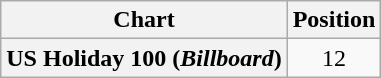<table class="wikitable plainrowheaders sortable" style="text-align:center">
<tr>
<th scope="col">Chart</th>
<th scope="col">Position</th>
</tr>
<tr>
<th scope="row">US Holiday 100 (<em>Billboard</em>)</th>
<td>12</td>
</tr>
</table>
